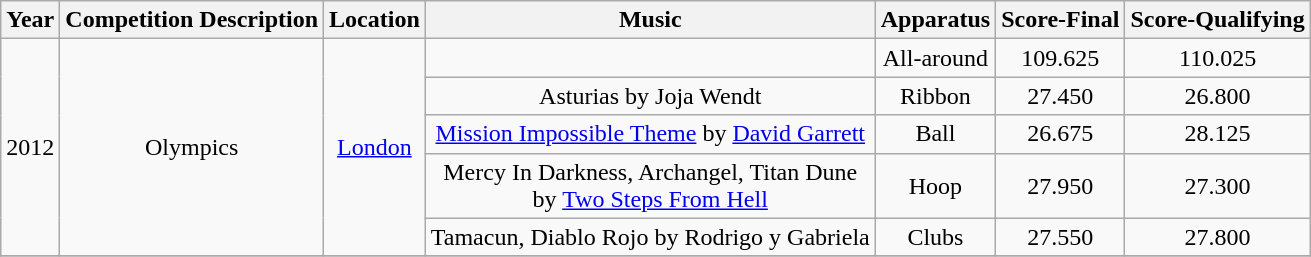<table class="wikitable" style="text-align:center">
<tr>
<th>Year</th>
<th>Competition Description</th>
<th>Location</th>
<th>Music </th>
<th>Apparatus</th>
<th>Score-Final</th>
<th>Score-Qualifying</th>
</tr>
<tr>
<td rowspan="5">2012</td>
<td rowspan="5">Olympics</td>
<td rowspan="5"><a href='#'>London</a></td>
<td></td>
<td>All-around</td>
<td>109.625</td>
<td>110.025</td>
</tr>
<tr>
<td>Asturias by Joja Wendt</td>
<td>Ribbon</td>
<td>27.450</td>
<td>26.800</td>
</tr>
<tr>
<td><a href='#'>Mission Impossible Theme</a> by <a href='#'>David Garrett</a></td>
<td>Ball</td>
<td>26.675</td>
<td>28.125</td>
</tr>
<tr>
<td>Mercy In Darkness, Archangel, Titan Dune <br> by <a href='#'>Two Steps From Hell</a></td>
<td>Hoop</td>
<td>27.950</td>
<td>27.300</td>
</tr>
<tr>
<td>Tamacun, Diablo Rojo by Rodrigo y Gabriela</td>
<td>Clubs</td>
<td>27.550</td>
<td>27.800</td>
</tr>
<tr>
</tr>
</table>
